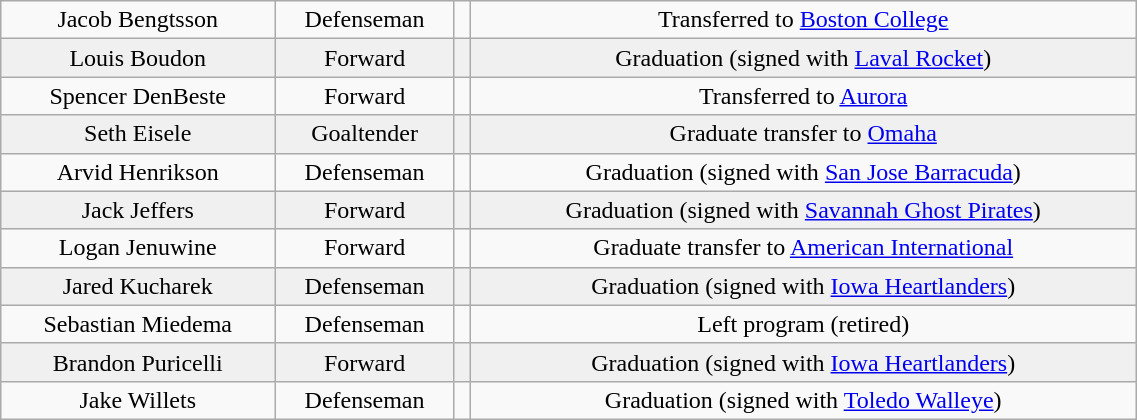<table class="wikitable" width="60%">
<tr align="center" bgcolor="">
<td>Jacob Bengtsson</td>
<td>Defenseman</td>
<td></td>
<td>Transferred to <a href='#'>Boston College</a></td>
</tr>
<tr align="center" bgcolor="f0f0f0">
<td>Louis Boudon</td>
<td>Forward</td>
<td></td>
<td>Graduation (signed with <a href='#'>Laval Rocket</a>)</td>
</tr>
<tr align="center" bgcolor="">
<td>Spencer DenBeste</td>
<td>Forward</td>
<td></td>
<td>Transferred to <a href='#'>Aurora</a></td>
</tr>
<tr align="center" bgcolor="f0f0f0">
<td>Seth Eisele</td>
<td>Goaltender</td>
<td></td>
<td>Graduate transfer to <a href='#'>Omaha</a></td>
</tr>
<tr align="center" bgcolor="">
<td>Arvid Henrikson</td>
<td>Defenseman</td>
<td></td>
<td>Graduation (signed with <a href='#'>San Jose Barracuda</a>)</td>
</tr>
<tr align="center" bgcolor="f0f0f0">
<td>Jack Jeffers</td>
<td>Forward</td>
<td></td>
<td>Graduation (signed with <a href='#'>Savannah Ghost Pirates</a>)</td>
</tr>
<tr align="center" bgcolor="">
<td>Logan Jenuwine</td>
<td>Forward</td>
<td></td>
<td>Graduate transfer to <a href='#'>American International</a></td>
</tr>
<tr align="center" bgcolor="f0f0f0">
<td>Jared Kucharek</td>
<td>Defenseman</td>
<td></td>
<td>Graduation (signed with <a href='#'>Iowa Heartlanders</a>)</td>
</tr>
<tr align="center" bgcolor="">
<td>Sebastian Miedema</td>
<td>Defenseman</td>
<td></td>
<td>Left program (retired)</td>
</tr>
<tr align="center" bgcolor="f0f0f0">
<td>Brandon Puricelli</td>
<td>Forward</td>
<td></td>
<td>Graduation (signed with <a href='#'>Iowa Heartlanders</a>)</td>
</tr>
<tr align="center" bgcolor="">
<td>Jake Willets</td>
<td>Defenseman</td>
<td></td>
<td>Graduation (signed with <a href='#'>Toledo Walleye</a>)</td>
</tr>
</table>
